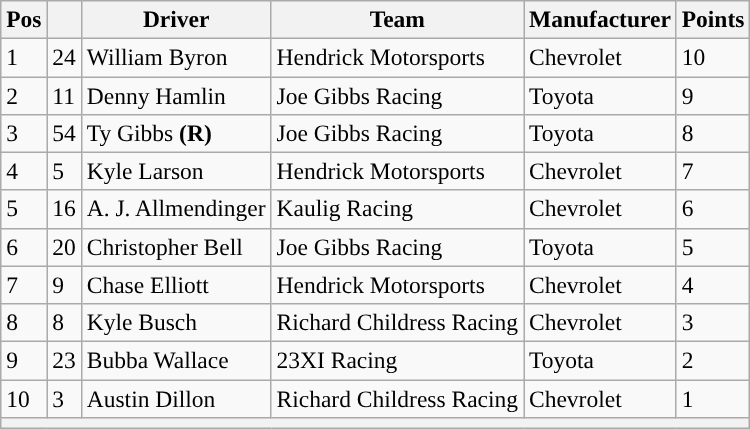<table class="wikitable" style="font-size:98%">
<tr>
<th>Pos</th>
<th></th>
<th>Driver</th>
<th>Team</th>
<th>Manufacturer</th>
<th>Points</th>
</tr>
<tr>
<td>1</td>
<td>24</td>
<td>William Byron</td>
<td>Hendrick Motorsports</td>
<td>Chevrolet</td>
<td>10</td>
</tr>
<tr>
<td>2</td>
<td>11</td>
<td>Denny Hamlin</td>
<td>Joe Gibbs Racing</td>
<td>Toyota</td>
<td>9</td>
</tr>
<tr>
<td>3</td>
<td>54</td>
<td>Ty Gibbs <strong>(R)</strong></td>
<td>Joe Gibbs Racing</td>
<td>Toyota</td>
<td>8</td>
</tr>
<tr>
<td>4</td>
<td>5</td>
<td>Kyle Larson</td>
<td>Hendrick Motorsports</td>
<td>Chevrolet</td>
<td>7</td>
</tr>
<tr>
<td>5</td>
<td>16</td>
<td>A. J. Allmendinger</td>
<td>Kaulig Racing</td>
<td>Chevrolet</td>
<td>6</td>
</tr>
<tr>
<td>6</td>
<td>20</td>
<td>Christopher Bell</td>
<td>Joe Gibbs Racing</td>
<td>Toyota</td>
<td>5</td>
</tr>
<tr>
<td>7</td>
<td>9</td>
<td>Chase Elliott</td>
<td>Hendrick Motorsports</td>
<td>Chevrolet</td>
<td>4</td>
</tr>
<tr>
<td>8</td>
<td>8</td>
<td>Kyle Busch</td>
<td>Richard Childress Racing</td>
<td>Chevrolet</td>
<td>3</td>
</tr>
<tr>
<td>9</td>
<td>23</td>
<td>Bubba Wallace</td>
<td>23XI Racing</td>
<td>Toyota</td>
<td>2</td>
</tr>
<tr>
<td>10</td>
<td>3</td>
<td>Austin Dillon</td>
<td>Richard Childress Racing</td>
<td>Chevrolet</td>
<td>1</td>
</tr>
<tr>
<th colspan="6"></th>
</tr>
</table>
